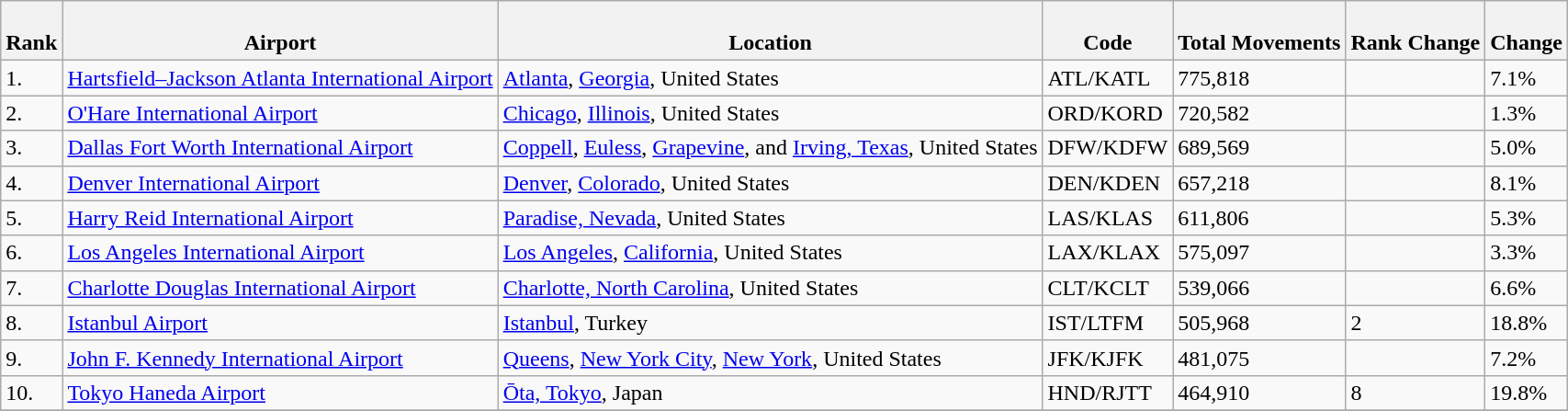<table class="wikitable sortable" width="align=">
<tr>
<th><br>Rank</th>
<th><br>Airport</th>
<th><br>Location</th>
<th><br>Code</th>
<th><br>Total Movements</th>
<th><br>Rank Change</th>
<th><br>Change</th>
</tr>
<tr>
<td>1.</td>
<td> <a href='#'>Hartsfield–Jackson Atlanta International Airport</a></td>
<td><a href='#'>Atlanta</a>, <a href='#'>Georgia</a>, United States</td>
<td>ATL/KATL</td>
<td>775,818</td>
<td></td>
<td> 7.1%</td>
</tr>
<tr>
<td>2.</td>
<td> <a href='#'>O'Hare International Airport</a></td>
<td><a href='#'>Chicago</a>, <a href='#'>Illinois</a>, United States</td>
<td>ORD/KORD</td>
<td>720,582</td>
<td></td>
<td> 1.3%</td>
</tr>
<tr>
<td>3.</td>
<td> <a href='#'>Dallas Fort Worth International Airport</a></td>
<td><a href='#'>Coppell</a>, <a href='#'>Euless</a>, <a href='#'>Grapevine</a>, and <a href='#'>Irving, Texas</a>, United States</td>
<td>DFW/KDFW</td>
<td>689,569</td>
<td></td>
<td> 5.0%</td>
</tr>
<tr>
<td>4.</td>
<td> <a href='#'>Denver International Airport</a></td>
<td><a href='#'>Denver</a>, <a href='#'>Colorado</a>, United States</td>
<td>DEN/KDEN</td>
<td>657,218</td>
<td></td>
<td> 8.1%</td>
</tr>
<tr>
<td>5.</td>
<td> <a href='#'>Harry Reid International Airport</a></td>
<td><a href='#'>Paradise, Nevada</a>, United States</td>
<td>LAS/KLAS</td>
<td>611,806</td>
<td></td>
<td> 5.3%</td>
</tr>
<tr>
<td>6.</td>
<td> <a href='#'>Los Angeles International Airport</a></td>
<td><a href='#'>Los Angeles</a>, <a href='#'>California</a>, United States</td>
<td>LAX/KLAX</td>
<td>575,097</td>
<td></td>
<td> 3.3%</td>
</tr>
<tr>
<td>7.</td>
<td> <a href='#'>Charlotte Douglas International Airport</a></td>
<td><a href='#'>Charlotte, North Carolina</a>, United States</td>
<td>CLT/KCLT</td>
<td>539,066</td>
<td></td>
<td> 6.6%</td>
</tr>
<tr>
<td>8.</td>
<td> <a href='#'>Istanbul Airport</a></td>
<td><a href='#'>Istanbul</a>, Turkey</td>
<td>IST/LTFM</td>
<td>505,968</td>
<td> 2</td>
<td> 18.8%</td>
</tr>
<tr>
<td>9.</td>
<td> <a href='#'>John F. Kennedy International Airport</a></td>
<td><a href='#'>Queens</a>, <a href='#'>New York City</a>, <a href='#'>New York</a>, United States</td>
<td>JFK/KJFK</td>
<td>481,075</td>
<td></td>
<td> 7.2%</td>
</tr>
<tr>
<td>10.</td>
<td> <a href='#'>Tokyo Haneda Airport</a></td>
<td><a href='#'>Ōta, Tokyo</a>, Japan</td>
<td>HND/RJTT</td>
<td>464,910</td>
<td> 8</td>
<td> 19.8%</td>
</tr>
<tr>
</tr>
</table>
